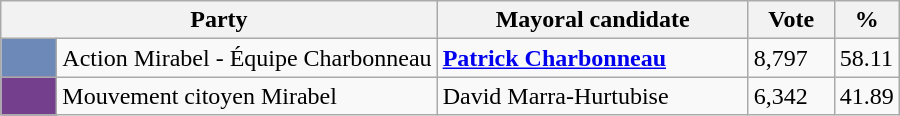<table class="wikitable">
<tr>
<th bgcolor="#DDDDFF" width="230px" colspan="2">Party</th>
<th bgcolor="#DDDDFF" width="200px">Mayoral candidate</th>
<th bgcolor="#DDDDFF" width="50px">Vote</th>
<th bgcolor="#DDDDFF" width="30px">%</th>
</tr>
<tr>
<td bgcolor=#6D89B7 width="30px"> </td>
<td>Action Mirabel - Équipe Charbonneau</td>
<td><strong><a href='#'>Patrick Charbonneau</a></strong></td>
<td>8,797</td>
<td>58.11</td>
</tr>
<tr>
<td bgcolor=#74408E width="30px"> </td>
<td>Mouvement citoyen Mirabel</td>
<td>David Marra-Hurtubise</td>
<td>6,342</td>
<td>41.89</td>
</tr>
</table>
